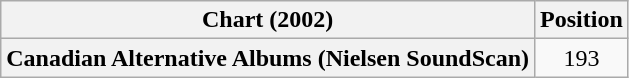<table class="wikitable plainrowheaders">
<tr>
<th scope="col">Chart (2002)</th>
<th scope="col">Position</th>
</tr>
<tr>
<th scope="row">Canadian Alternative Albums (Nielsen SoundScan)</th>
<td align=center>193</td>
</tr>
</table>
